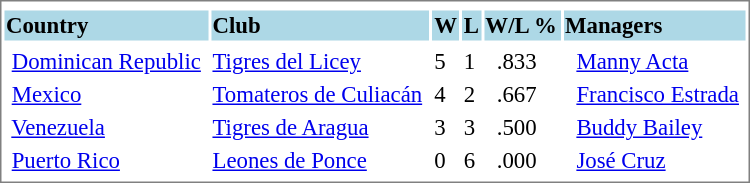<table cellpadding="1" width="500px" style="font-size: 95%; border: 1px solid gray;">
<tr align="center" style="font-size: larger;">
<td colspan=6></td>
</tr>
<tr style="background:lightblue;">
<td><strong>Country</strong></td>
<td><strong>Club</strong></td>
<td><strong>W</strong></td>
<td><strong>L</strong></td>
<td><strong>W/L %</strong></td>
<td><strong>Managers</strong></td>
</tr>
<tr align="center" style="vertical-align: middle;" style="background:lightblue;">
</tr>
<tr>
<td> <a href='#'>Dominican Republic</a></td>
<td><a href='#'>Tigres del Licey</a>    </td>
<td>5</td>
<td>1</td>
<td>  .833</td>
<td>  <a href='#'>Manny Acta</a></td>
</tr>
<tr>
<td> <a href='#'>Mexico</a></td>
<td><a href='#'>Tomateros de Culiacán</a></td>
<td>4</td>
<td>2</td>
<td>  .667</td>
<td>  <a href='#'>Francisco Estrada</a></td>
</tr>
<tr>
<td> <a href='#'>Venezuela</a></td>
<td><a href='#'>Tigres de Aragua</a></td>
<td>3</td>
<td>3</td>
<td>  .500</td>
<td>  <a href='#'>Buddy Bailey</a></td>
</tr>
<tr>
<td> <a href='#'>Puerto Rico</a></td>
<td><a href='#'>Leones de Ponce</a></td>
<td>0</td>
<td>6</td>
<td>  .000</td>
<td>  <a href='#'>José Cruz</a></td>
</tr>
<tr>
</tr>
</table>
